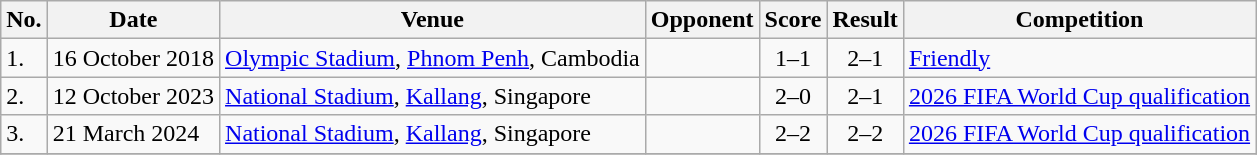<table class="wikitable" style="font-size:100%;">
<tr>
<th>No.</th>
<th>Date</th>
<th>Venue</th>
<th>Opponent</th>
<th>Score</th>
<th>Result</th>
<th>Competition</th>
</tr>
<tr>
<td>1.</td>
<td>16 October 2018</td>
<td><a href='#'>Olympic Stadium</a>, <a href='#'>Phnom Penh</a>, Cambodia</td>
<td></td>
<td align="center">1–1</td>
<td align="center">2–1</td>
<td><a href='#'>Friendly</a></td>
</tr>
<tr>
<td>2.</td>
<td>12 October 2023</td>
<td><a href='#'>National Stadium</a>, <a href='#'>Kallang</a>, Singapore</td>
<td></td>
<td align="center">2–0</td>
<td align="center">2–1</td>
<td><a href='#'>2026 FIFA World Cup qualification</a></td>
</tr>
<tr>
<td>3.</td>
<td>21 March 2024</td>
<td><a href='#'>National Stadium</a>, <a href='#'>Kallang</a>, Singapore</td>
<td></td>
<td align="center">2–2</td>
<td align="center">2–2</td>
<td><a href='#'>2026 FIFA World Cup qualification</a></td>
</tr>
<tr>
</tr>
</table>
